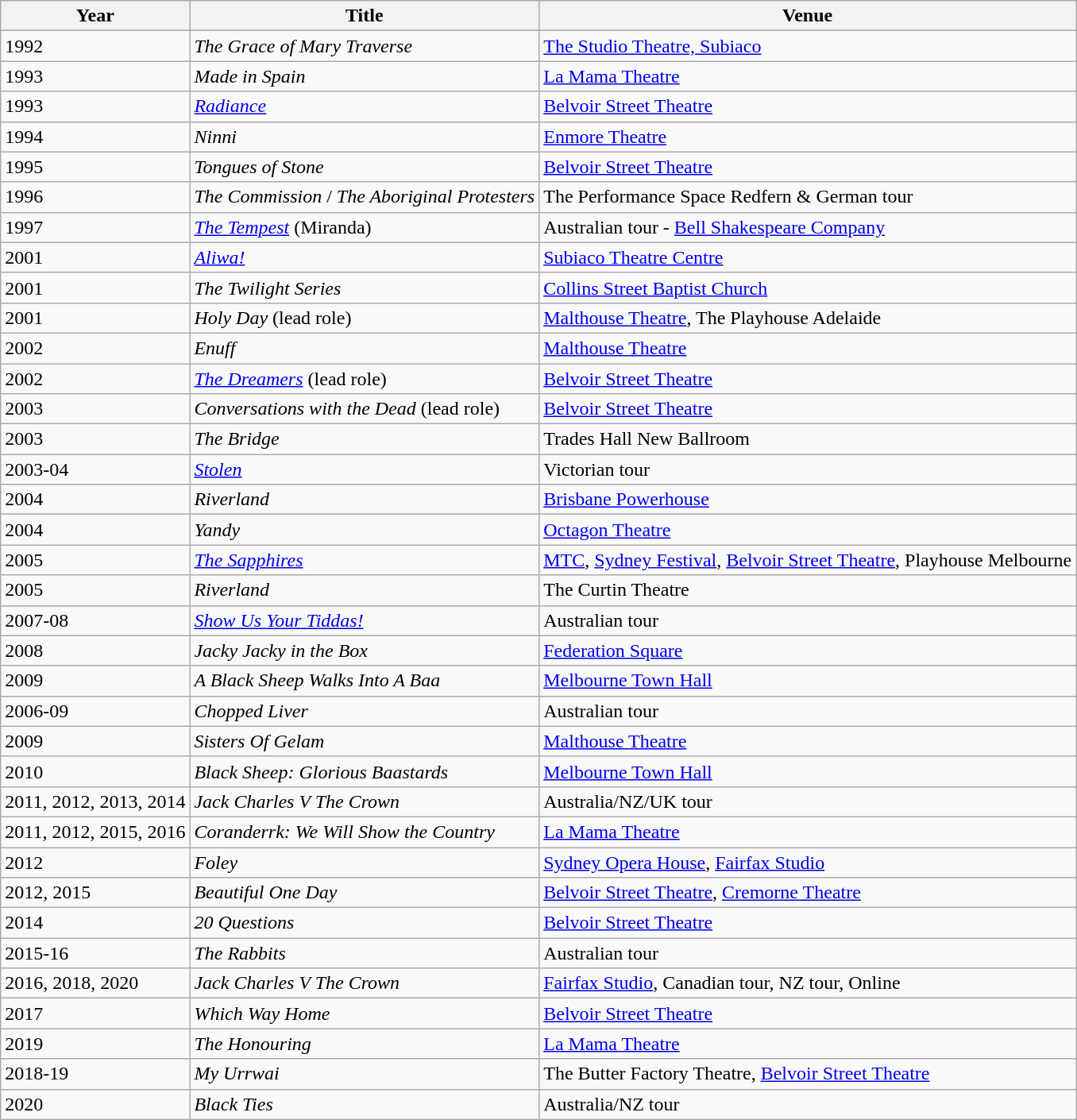<table class="wikitable">
<tr>
<th>Year</th>
<th>Title</th>
<th>Venue</th>
</tr>
<tr>
<td>1992</td>
<td><em>The Grace of Mary Traverse</em></td>
<td><a href='#'>The Studio Theatre, Subiaco</a></td>
</tr>
<tr>
<td>1993</td>
<td><em>Made in Spain</em></td>
<td><a href='#'>La Mama Theatre</a></td>
</tr>
<tr>
<td>1993</td>
<td><em><a href='#'>Radiance</a></em></td>
<td><a href='#'>Belvoir Street Theatre</a></td>
</tr>
<tr>
<td>1994</td>
<td><em>Ninni</em></td>
<td><a href='#'>Enmore Theatre</a></td>
</tr>
<tr>
<td>1995</td>
<td><em>Tongues of Stone</em></td>
<td><a href='#'>Belvoir Street Theatre</a></td>
</tr>
<tr>
<td>1996</td>
<td><em>The Commission</em> / <em>The Aboriginal Protesters</em></td>
<td>The Performance Space Redfern & German tour</td>
</tr>
<tr>
<td>1997</td>
<td><em><a href='#'>The Tempest</a></em> (Miranda)</td>
<td>Australian tour - <a href='#'>Bell Shakespeare Company</a></td>
</tr>
<tr>
<td>2001</td>
<td><em><a href='#'>Aliwa!</a></em></td>
<td><a href='#'>Subiaco Theatre Centre</a></td>
</tr>
<tr>
<td>2001</td>
<td><em>The Twilight Series</em></td>
<td><a href='#'>Collins Street Baptist Church</a></td>
</tr>
<tr>
<td>2001</td>
<td><em>Holy Day</em> (lead role)</td>
<td><a href='#'>Malthouse Theatre</a>, The Playhouse Adelaide</td>
</tr>
<tr>
<td>2002</td>
<td><em>Enuff</em></td>
<td><a href='#'>Malthouse Theatre</a></td>
</tr>
<tr>
<td>2002</td>
<td><em><a href='#'>The Dreamers</a></em> (lead role)</td>
<td><a href='#'>Belvoir Street Theatre</a></td>
</tr>
<tr>
<td>2003</td>
<td><em>Conversations with the Dead</em> (lead role)</td>
<td><a href='#'>Belvoir Street Theatre</a></td>
</tr>
<tr>
<td>2003</td>
<td><em>The Bridge</em></td>
<td>Trades Hall New Ballroom</td>
</tr>
<tr>
<td>2003-04</td>
<td><em><a href='#'>Stolen</a></em></td>
<td>Victorian tour</td>
</tr>
<tr>
<td>2004</td>
<td><em>Riverland</em></td>
<td><a href='#'>Brisbane Powerhouse</a></td>
</tr>
<tr>
<td>2004</td>
<td><em>Yandy</em></td>
<td><a href='#'>Octagon Theatre</a></td>
</tr>
<tr>
<td>2005</td>
<td><em><a href='#'>The Sapphires</a></em></td>
<td><a href='#'>MTC</a>, <a href='#'>Sydney Festival</a>, <a href='#'>Belvoir Street Theatre</a>, Playhouse Melbourne</td>
</tr>
<tr>
<td>2005</td>
<td><em>Riverland</em></td>
<td>The Curtin Theatre</td>
</tr>
<tr>
<td>2007-08</td>
<td><em><a href='#'>Show Us Your Tiddas!</a></em></td>
<td>Australian tour</td>
</tr>
<tr>
<td>2008</td>
<td><em>Jacky Jacky in the Box</em></td>
<td><a href='#'>Federation Square</a></td>
</tr>
<tr>
<td>2009</td>
<td><em>A Black Sheep Walks Into A Baa</em></td>
<td><a href='#'>Melbourne Town Hall</a></td>
</tr>
<tr>
<td>2006-09</td>
<td><em>Chopped Liver</em></td>
<td>Australian tour</td>
</tr>
<tr>
<td>2009</td>
<td><em>Sisters Of Gelam</em></td>
<td><a href='#'>Malthouse Theatre</a></td>
</tr>
<tr>
<td>2010</td>
<td><em>Black Sheep: Glorious Baastards</em></td>
<td><a href='#'>Melbourne Town Hall</a></td>
</tr>
<tr>
<td>2011, 2012, 2013, 2014</td>
<td><em>Jack Charles V The Crown</em></td>
<td>Australia/NZ/UK tour</td>
</tr>
<tr>
<td>2011, 2012, 2015, 2016</td>
<td><em>Coranderrk: We Will Show the Country</em></td>
<td><a href='#'>La Mama Theatre</a></td>
</tr>
<tr>
<td>2012</td>
<td><em>Foley</em></td>
<td><a href='#'>Sydney Opera House</a>, <a href='#'>Fairfax Studio</a></td>
</tr>
<tr>
<td>2012, 2015</td>
<td><em>Beautiful One Day</em></td>
<td><a href='#'>Belvoir Street Theatre</a>, <a href='#'>Cremorne Theatre</a></td>
</tr>
<tr>
<td>2014</td>
<td><em>20 Questions</em></td>
<td><a href='#'>Belvoir Street Theatre</a></td>
</tr>
<tr>
<td>2015-16</td>
<td><em>The Rabbits</em></td>
<td>Australian tour</td>
</tr>
<tr>
<td>2016, 2018, 2020</td>
<td><em>Jack Charles V The Crown</em></td>
<td><a href='#'>Fairfax Studio</a>, Canadian tour, NZ tour, Online</td>
</tr>
<tr>
<td>2017</td>
<td><em>Which Way Home</em></td>
<td><a href='#'>Belvoir Street Theatre</a></td>
</tr>
<tr>
<td>2019</td>
<td><em>The Honouring</em></td>
<td><a href='#'>La Mama Theatre</a></td>
</tr>
<tr>
<td>2018-19</td>
<td><em>My Urrwai</em></td>
<td>The Butter Factory Theatre, <a href='#'>Belvoir Street Theatre</a></td>
</tr>
<tr>
<td>2020</td>
<td><em>Black Ties</em></td>
<td>Australia/NZ tour</td>
</tr>
</table>
